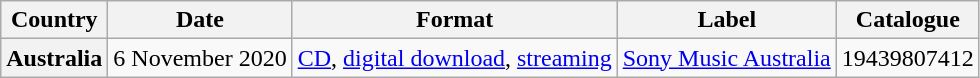<table class="wikitable plainrowheaders">
<tr>
<th scope="col">Country</th>
<th scope="col">Date</th>
<th scope="col">Format</th>
<th scope="col">Label</th>
<th scope="col">Catalogue</th>
</tr>
<tr>
<th scope="row">Australia</th>
<td>6 November 2020</td>
<td><a href='#'>CD</a>, <a href='#'>digital download</a>, <a href='#'>streaming</a></td>
<td><a href='#'>Sony Music Australia</a></td>
<td>19439807412</td>
</tr>
</table>
